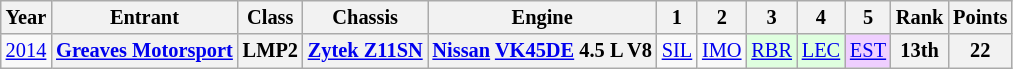<table class="wikitable" style="text-align:center; font-size:85%">
<tr>
<th>Year</th>
<th>Entrant</th>
<th>Class</th>
<th>Chassis</th>
<th>Engine</th>
<th>1</th>
<th>2</th>
<th>3</th>
<th>4</th>
<th>5</th>
<th>Rank</th>
<th>Points</th>
</tr>
<tr>
<td><a href='#'>2014</a></td>
<th nowrap><a href='#'>Greaves Motorsport</a></th>
<th>LMP2</th>
<th nowrap><a href='#'>Zytek Z11SN</a></th>
<th nowrap><a href='#'>Nissan</a> <a href='#'>VK45DE</a> 4.5 L V8</th>
<td><a href='#'>SIL</a></td>
<td><a href='#'>IMO</a></td>
<td style="background:#DFFFDF;"><a href='#'>RBR</a><br></td>
<td style="background:#DFFFDF;"><a href='#'>LEC</a><br></td>
<td style="background:#EFCFFF;"><a href='#'>EST</a><br></td>
<th>13th</th>
<th>22</th>
</tr>
</table>
